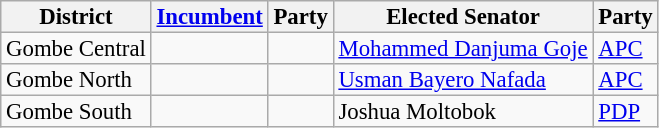<table class="sortable wikitable" style="font-size:95%;line-height:14px;">
<tr>
<th class="unsortable">District</th>
<th class="unsortable"><a href='#'>Incumbent</a></th>
<th>Party</th>
<th class="unsortable">Elected Senator</th>
<th>Party</th>
</tr>
<tr>
<td>Gombe Central</td>
<td></td>
<td></td>
<td><a href='#'>Mohammed Danjuma Goje</a></td>
<td><a href='#'>APC</a></td>
</tr>
<tr>
<td>Gombe North</td>
<td></td>
<td></td>
<td><a href='#'>Usman Bayero Nafada</a></td>
<td><a href='#'>APC</a></td>
</tr>
<tr>
<td>Gombe South</td>
<td></td>
<td></td>
<td>Joshua Moltobok</td>
<td><a href='#'>PDP</a></td>
</tr>
</table>
